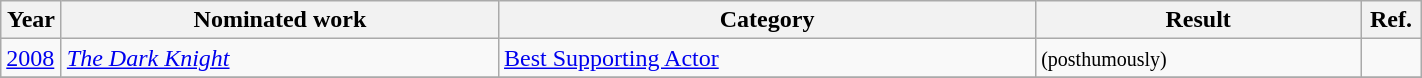<table class="wikitable sortable" width=75%>
<tr>
<th width = 33px>Year</th>
<th>Nominated work</th>
<th>Category</th>
<th>Result</th>
<th width = 33px>Ref.</th>
</tr>
<tr>
<td><a href='#'>2008</a></td>
<td><em><a href='#'>The Dark Knight</a></em></td>
<td><a href='#'>Best Supporting Actor</a></td>
<td> <small>(posthumously)</small></td>
<td></td>
</tr>
<tr>
</tr>
</table>
